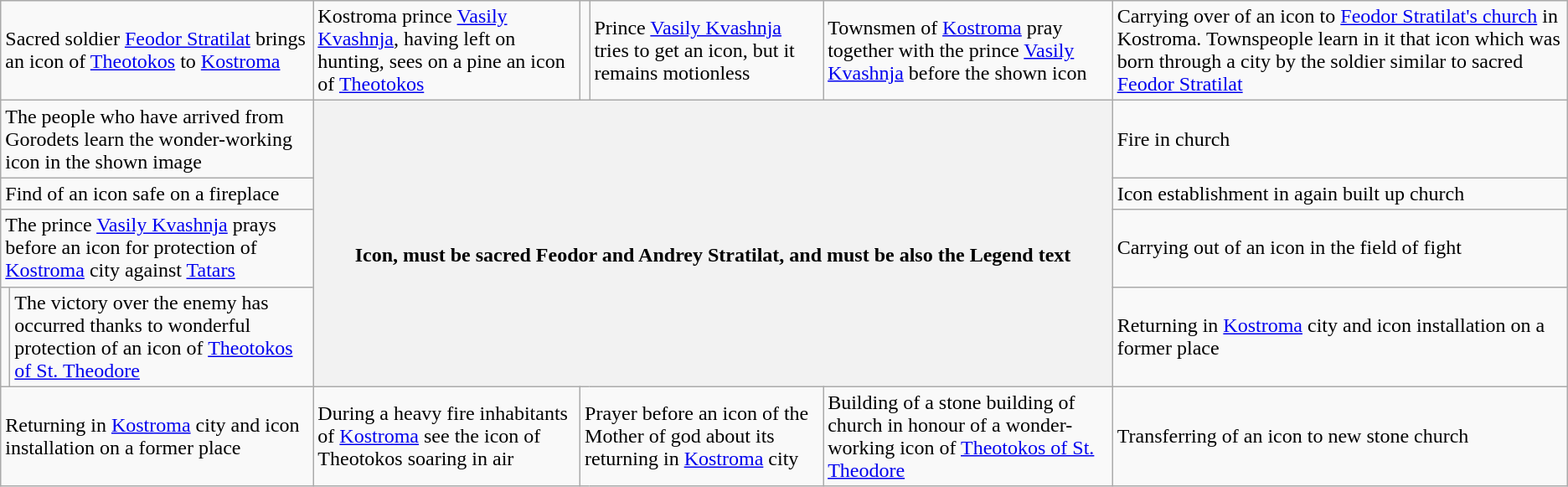<table class="wikitable">
<tr>
<td colspan=2>Sacred soldier <a href='#'>Feodor Stratilat</a> brings an icon of <a href='#'>Theotokos</a> to <a href='#'>Kostroma</a></td>
<td>Kostroma prince <a href='#'>Vasily Kvashnja</a>, having left on hunting, sees on a pine an icon of <a href='#'>Theotokos</a></td>
<td></td>
<td>Prince <a href='#'>Vasily Kvashnja</a> tries to get an icon, but it remains motionless</td>
<td>Townsmen of <a href='#'>Kostroma</a> pray together with the prince <a href='#'>Vasily Kvashnja</a> before the shown icon</td>
<td>Carrying over of an icon to <a href='#'>Feodor Stratilat's church</a> in Kostroma. Townspeople learn in it that icon which was born through a city by the soldier similar to sacred <a href='#'>Feodor Stratilat</a></td>
</tr>
<tr>
<td colspan=2>The people who have arrived from Gorodets learn the wonder-working icon in the shown image</td>
<th colspan=4 rowspan=4> <br> Icon, must be sacred Feodor and Andrey Stratilat, and must be also the Legend text</th>
<td>Fire in church</td>
</tr>
<tr>
<td colspan=2>Find of an icon safe on a fireplace</td>
<td>Icon establishment in again built up church</td>
</tr>
<tr>
<td colspan=2>The prince <a href='#'>Vasily Kvashnja</a> prays before an icon for protection of <a href='#'>Kostroma</a> city against <a href='#'>Tatars</a></td>
<td>Carrying out of an icon in the field of fight</td>
</tr>
<tr>
<td></td>
<td>The victory over the enemy has occurred thanks to wonderful protection of an icon of <a href='#'>Theotokos of St. Theodore</a></td>
<td>Returning in <a href='#'>Kostroma</a> city and icon installation on a former place</td>
</tr>
<tr>
<td colspan=2>Returning in <a href='#'>Kostroma</a> city and icon installation on a former place</td>
<td>During a heavy fire inhabitants of <a href='#'>Kostroma</a> see the icon of Theotokos soaring in air</td>
<td colspan=2>Prayer before an icon of the Mother of god about its returning in <a href='#'>Kostroma</a> city</td>
<td>Building of a stone building of church in honour of a wonder-working icon of <a href='#'>Theotokos of St. Theodore</a></td>
<td>Transferring of an icon to new stone church</td>
</tr>
</table>
